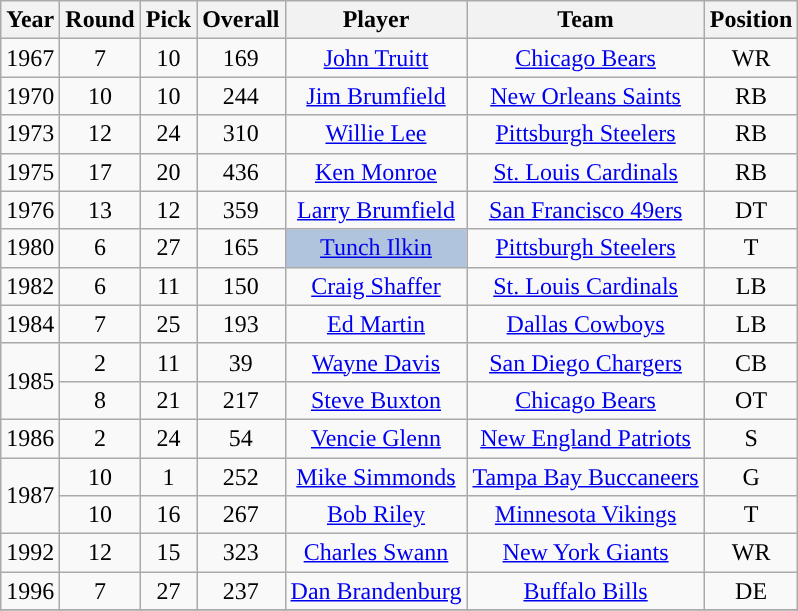<table class="wikitable sortable" style="text-align: center;">
<tr>
<th>Year</th>
<th>Round</th>
<th>Pick</th>
<th>Overall</th>
<th>Player</th>
<th>Team</th>
<th>Position</th>
</tr>
<tr>
<td>1967</td>
<td>7</td>
<td>10</td>
<td>169</td>
<td><a href='#'>John Truitt</a></td>
<td><a href='#'>Chicago Bears</a></td>
<td>WR</td>
</tr>
<tr>
<td>1970</td>
<td>10</td>
<td>10</td>
<td>244</td>
<td><a href='#'>Jim Brumfield</a></td>
<td><a href='#'>New Orleans Saints</a></td>
<td>RB</td>
</tr>
<tr>
<td>1973</td>
<td>12</td>
<td>24</td>
<td>310</td>
<td><a href='#'>Willie Lee</a></td>
<td><a href='#'>Pittsburgh Steelers</a></td>
<td>RB</td>
</tr>
<tr>
<td>1975</td>
<td>17</td>
<td>20</td>
<td>436</td>
<td><a href='#'>Ken Monroe</a></td>
<td><a href='#'>St. Louis Cardinals</a></td>
<td>RB</td>
</tr>
<tr>
<td>1976</td>
<td>13</td>
<td>12</td>
<td>359</td>
<td><a href='#'>Larry Brumfield</a></td>
<td><a href='#'>San Francisco 49ers</a></td>
<td>DT</td>
</tr>
<tr>
<td>1980</td>
<td>6</td>
<td>27</td>
<td>165</td>
<td style="background-color:lightsteelblue"><a href='#'>Tunch Ilkin</a></td>
<td><a href='#'>Pittsburgh Steelers</a></td>
<td>T</td>
</tr>
<tr>
<td>1982</td>
<td>6</td>
<td>11</td>
<td>150</td>
<td><a href='#'>Craig Shaffer</a></td>
<td><a href='#'>St. Louis Cardinals</a></td>
<td>LB</td>
</tr>
<tr>
<td>1984</td>
<td>7</td>
<td>25</td>
<td>193</td>
<td><a href='#'>Ed Martin</a></td>
<td><a href='#'>Dallas Cowboys</a></td>
<td>LB</td>
</tr>
<tr>
<td rowspan="2">1985</td>
<td>2</td>
<td>11</td>
<td>39</td>
<td><a href='#'>Wayne Davis</a></td>
<td><a href='#'>San Diego Chargers</a></td>
<td>CB</td>
</tr>
<tr>
<td>8</td>
<td>21</td>
<td>217</td>
<td><a href='#'>Steve Buxton</a></td>
<td><a href='#'>Chicago Bears</a></td>
<td>OT</td>
</tr>
<tr>
<td>1986</td>
<td>2</td>
<td>24</td>
<td>54</td>
<td><a href='#'>Vencie Glenn</a></td>
<td><a href='#'>New England Patriots</a></td>
<td>S</td>
</tr>
<tr>
<td rowspan="2">1987</td>
<td>10</td>
<td>1</td>
<td>252</td>
<td><a href='#'>Mike Simmonds</a></td>
<td><a href='#'>Tampa Bay Buccaneers</a></td>
<td>G</td>
</tr>
<tr>
<td>10</td>
<td>16</td>
<td>267</td>
<td><a href='#'>Bob Riley</a></td>
<td><a href='#'>Minnesota Vikings</a></td>
<td>T</td>
</tr>
<tr>
<td>1992</td>
<td>12</td>
<td>15</td>
<td>323</td>
<td><a href='#'>Charles Swann</a></td>
<td><a href='#'>New York Giants</a></td>
<td>WR</td>
</tr>
<tr>
<td>1996</td>
<td>7</td>
<td>27</td>
<td>237</td>
<td><a href='#'>Dan Brandenburg</a></td>
<td><a href='#'>Buffalo Bills</a></td>
<td>DE</td>
</tr>
<tr>
</tr>
</table>
